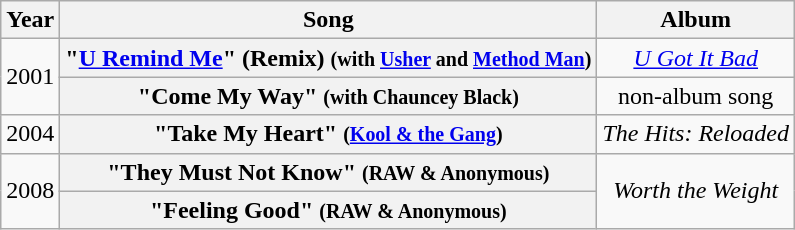<table class="wikitable plainrowheaders" style="text-align:center;">
<tr>
<th scope="col">Year</th>
<th scope="col">Song</th>
<th scope="col">Album</th>
</tr>
<tr>
<td rowspan="2">2001</td>
<th scope="row">"<a href='#'>U Remind Me</a>" (Remix) <small>(with <a href='#'>Usher</a> and <a href='#'>Method Man</a>)</small></th>
<td><em><a href='#'>U Got It Bad</a></em></td>
</tr>
<tr>
<th scope="row">"Come My Way" <small>(with Chauncey Black)</small></th>
<td>non-album song</td>
</tr>
<tr>
<td>2004</td>
<th scope="row">"Take My Heart" <small>(<a href='#'>Kool & the Gang</a>)</small></th>
<td><em>The Hits: Reloaded</em></td>
</tr>
<tr>
<td rowspan="2">2008</td>
<th scope="row">"They Must Not Know" <small>(RAW & Anonymous)</small></th>
<td rowspan="2"><em>Worth the Weight</em></td>
</tr>
<tr>
<th scope="row">"Feeling Good" <small>(RAW & Anonymous)</small></th>
</tr>
</table>
